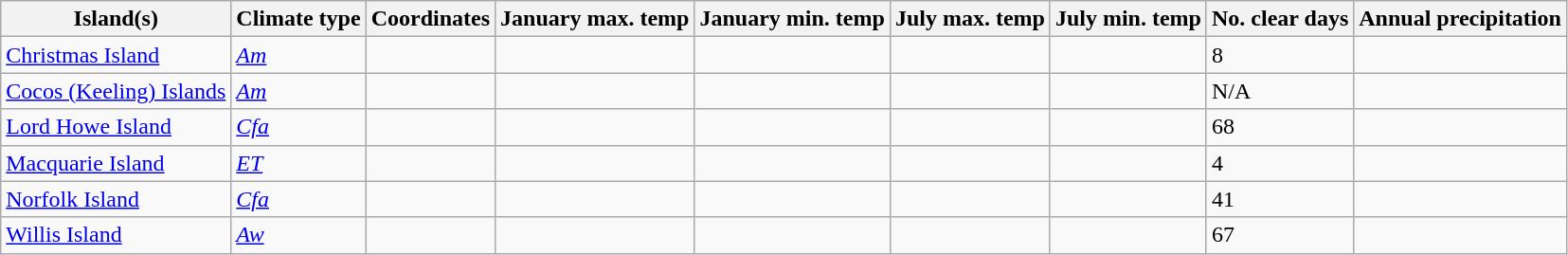<table class="wikitable sortable">
<tr>
<th>Island(s)</th>
<th>Climate type</th>
<th>Coordinates</th>
<th>January max. temp</th>
<th>January min. temp</th>
<th>July max. temp</th>
<th>July min. temp</th>
<th>No. clear days</th>
<th>Annual precipitation</th>
</tr>
<tr>
<td><a href='#'>Christmas Island</a></td>
<td><a href='#'><em>Am</em></a></td>
<td></td>
<td></td>
<td></td>
<td></td>
<td></td>
<td>8</td>
<td></td>
</tr>
<tr>
<td><a href='#'>Cocos (Keeling) Islands</a></td>
<td><a href='#'><em>Am</em></a></td>
<td></td>
<td></td>
<td></td>
<td></td>
<td></td>
<td>N/A</td>
<td></td>
</tr>
<tr>
<td><a href='#'>Lord Howe Island</a></td>
<td><a href='#'><em>Cfa</em></a></td>
<td></td>
<td></td>
<td></td>
<td></td>
<td></td>
<td>68</td>
<td></td>
</tr>
<tr>
<td><a href='#'>Macquarie Island</a></td>
<td><a href='#'><em>ET</em></a></td>
<td></td>
<td></td>
<td></td>
<td></td>
<td></td>
<td>4</td>
<td></td>
</tr>
<tr>
<td><a href='#'>Norfolk Island</a></td>
<td><a href='#'><em>Cfa</em></a></td>
<td></td>
<td></td>
<td></td>
<td></td>
<td></td>
<td>41</td>
<td></td>
</tr>
<tr>
<td><a href='#'>Willis Island</a></td>
<td><a href='#'><em>Aw</em></a></td>
<td></td>
<td></td>
<td></td>
<td></td>
<td></td>
<td>67</td>
<td></td>
</tr>
</table>
